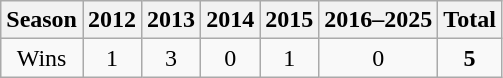<table class="wikitable">
<tr>
<th>Season</th>
<th>2012</th>
<th>2013</th>
<th>2014</th>
<th>2015</th>
<th>2016–2025</th>
<th>Total</th>
</tr>
<tr align=center>
<td>Wins</td>
<td>1</td>
<td>3</td>
<td>0</td>
<td>1</td>
<td>0</td>
<td><strong>5</strong></td>
</tr>
</table>
